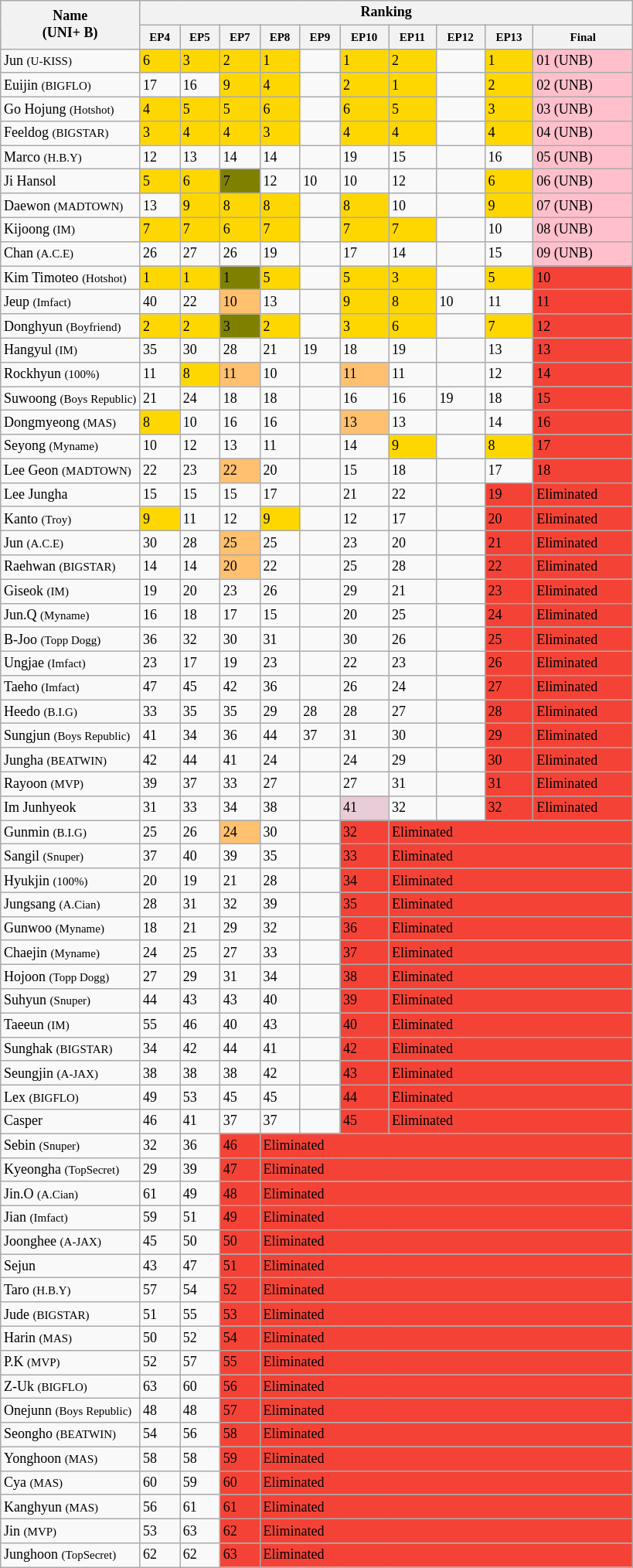<table class="wikitable sortable center" style="font-size: 75%; white-space: nowrap;">
<tr>
<th style="width:22%;" rowspan="2">Name<br>(UNI+ B)</th>
<th colspan=11>Ranking</th>
</tr>
<tr>
<th><small>EP4</small></th>
<th><small>EP5</small></th>
<th><small>EP7</small></th>
<th><small>EP8</small></th>
<th><small>EP9</small></th>
<th><small>EP10</small></th>
<th><small>EP11</small></th>
<th><small>EP12</small></th>
<th><small>EP13</small></th>
<th><small>Final</small></th>
</tr>
<tr>
<td>Jun <small>(U-KISS)</small></td>
<td style="background:gold">6</td>
<td style="background:gold">3</td>
<td style="background:gold">2</td>
<td style="background:gold">1</td>
<td></td>
<td style="background:gold">1</td>
<td style="background:gold">2</td>
<td></td>
<td style="background:gold">1</td>
<td style="background:pink">01 (UNB)</td>
</tr>
<tr>
<td>Euijin <small>(BIGFLO)</small></td>
<td>17</td>
<td>16</td>
<td style="background:gold">9</td>
<td style="background:gold">4</td>
<td></td>
<td style="background:gold">2</td>
<td style="background:gold">1</td>
<td></td>
<td style="background:gold">2</td>
<td style="background:pink">02 (UNB)</td>
</tr>
<tr>
<td>Go Hojung <small>(Hotshot)</small></td>
<td style="background:gold">4</td>
<td style="background:gold">5</td>
<td style="background:gold">5</td>
<td style="background:gold">6</td>
<td></td>
<td style="background:gold">6</td>
<td style="background:gold">5</td>
<td></td>
<td style="background:gold">3</td>
<td style="background:pink">03 (UNB)</td>
</tr>
<tr>
<td>Feeldog <small>(BIGSTAR)</small></td>
<td style="background:gold">3</td>
<td style="background:gold">4</td>
<td style="background:gold">4</td>
<td style="background:gold">3</td>
<td></td>
<td style="background:gold">4</td>
<td style="background:gold">4</td>
<td></td>
<td style="background:gold">4</td>
<td style="background:pink">04 (UNB)</td>
</tr>
<tr>
<td>Marco <small>(H.B.Y)</small></td>
<td>12</td>
<td>13</td>
<td>14</td>
<td>14</td>
<td></td>
<td>19</td>
<td>15</td>
<td></td>
<td>16</td>
<td style="background:pink">05 (UNB)</td>
</tr>
<tr>
<td>Ji Hansol</td>
<td style="background:gold">5</td>
<td style="background:gold">6</td>
<td style="background:olive">7</td>
<td>12</td>
<td>10</td>
<td>10</td>
<td>12</td>
<td></td>
<td style="background:gold">6</td>
<td style="background:pink">06 (UNB)</td>
</tr>
<tr>
<td>Daewon <small>(MADTOWN)</small></td>
<td>13</td>
<td style="background:gold">9</td>
<td style="background:gold">8</td>
<td style="background:gold">8</td>
<td></td>
<td style="background:gold">8</td>
<td>10</td>
<td></td>
<td style="background:gold">9</td>
<td style="background:pink">07 (UNB)</td>
</tr>
<tr>
<td>Kijoong <small>(IM)</small></td>
<td style="background:gold">7</td>
<td style="background:gold">7</td>
<td style="background:gold">6</td>
<td style="background:gold">7</td>
<td></td>
<td style="background:gold">7</td>
<td style="background:gold">7</td>
<td></td>
<td>10</td>
<td style="background:pink">08 (UNB)</td>
</tr>
<tr>
<td>Chan <small>(A.C.E)</small></td>
<td>26</td>
<td>27</td>
<td>26</td>
<td>19</td>
<td></td>
<td>17</td>
<td>14</td>
<td></td>
<td>15</td>
<td style="background:pink">09 (UNB)</td>
</tr>
<tr>
<td>Kim Timoteo <small>(Hotshot)</small></td>
<td style="background:gold">1</td>
<td style="background:gold">1</td>
<td style="background:olive">1</td>
<td style="background:gold">5</td>
<td></td>
<td style="background:gold">5</td>
<td style="background:gold">3</td>
<td></td>
<td style="background:gold">5</td>
<td style="background:#F44336">10</td>
</tr>
<tr>
<td>Jeup <small>(Imfact)</small></td>
<td>40</td>
<td>22</td>
<td style="background:#FFC06F">10</td>
<td>13</td>
<td></td>
<td style="background:gold">9</td>
<td style="background:gold">8</td>
<td>10</td>
<td>11</td>
<td style="background:#F44336">11</td>
</tr>
<tr>
<td>Donghyun <small>(Boyfriend)</small></td>
<td style="background:gold">2</td>
<td style="background:gold">2</td>
<td style="background:olive">3</td>
<td style="background:gold">2</td>
<td></td>
<td style="background:gold">3</td>
<td style="background:gold">6</td>
<td></td>
<td style="background:gold">7</td>
<td style="background:#F44336">12</td>
</tr>
<tr>
<td>Hangyul <small>(IM)</small></td>
<td>35</td>
<td>30</td>
<td>28</td>
<td>21</td>
<td>19</td>
<td>18</td>
<td>19</td>
<td></td>
<td>13</td>
<td style="background:#F44336">13</td>
</tr>
<tr>
<td>Rockhyun <small>(100%)</small></td>
<td>11</td>
<td style="background:gold">8</td>
<td style="background:#FFC06F">11</td>
<td>10</td>
<td></td>
<td style="background:#FFC06F">11</td>
<td>11</td>
<td></td>
<td>12</td>
<td style="background:#F44336">14</td>
</tr>
<tr>
<td>Suwoong <small>(Boys Republic)</small></td>
<td>21</td>
<td>24</td>
<td>18</td>
<td>18</td>
<td></td>
<td>16</td>
<td>16</td>
<td>19</td>
<td>18</td>
<td style="background:#F44336">15</td>
</tr>
<tr>
<td>Dongmyeong <small>(MAS)</small></td>
<td style="background:gold">8</td>
<td>10</td>
<td>16</td>
<td>16</td>
<td></td>
<td style="background:#FFC06F">13</td>
<td>13</td>
<td></td>
<td>14</td>
<td style="background:#F44336">16</td>
</tr>
<tr>
<td>Seyong <small>(Myname)</small></td>
<td>10</td>
<td>12</td>
<td>13</td>
<td>11</td>
<td></td>
<td>14</td>
<td style="background:gold">9</td>
<td></td>
<td style="background:gold">8</td>
<td style="background:#F44336">17</td>
</tr>
<tr>
<td>Lee Geon <small>(MADTOWN)</small></td>
<td>22</td>
<td>23</td>
<td style="background:#FFC06F">22</td>
<td>20</td>
<td></td>
<td>15</td>
<td>18</td>
<td></td>
<td>17</td>
<td style="background:#F44336">18</td>
</tr>
<tr>
<td>Lee Jungha</td>
<td>15</td>
<td>15</td>
<td>15</td>
<td>17</td>
<td></td>
<td>21</td>
<td>22</td>
<td></td>
<td style="background:#F44336">19</td>
<td data-sort-value=19 colspan="3" style="background:#F44336">Eliminated</td>
</tr>
<tr>
<td>Kanto <small>(Troy)</small></td>
<td style="background:gold">9</td>
<td>11</td>
<td>12</td>
<td style="background:gold">9</td>
<td></td>
<td>12</td>
<td>17</td>
<td></td>
<td style="background:#F44336">20</td>
<td data-sort-value=20 colspan="3" style="background:#F44336">Eliminated</td>
</tr>
<tr>
<td>Jun <small>(A.C.E)</small></td>
<td>30</td>
<td>28</td>
<td style="background:#FFC06F">25</td>
<td>25</td>
<td></td>
<td>23</td>
<td>20</td>
<td></td>
<td style="background:#F44336">21</td>
<td data-sort-value=21 colspan="3" style="background:#F44336">Eliminated</td>
</tr>
<tr>
<td>Raehwan <small>(BIGSTAR)</small></td>
<td>14</td>
<td>14</td>
<td style="background:#FFC06F">20</td>
<td>22</td>
<td></td>
<td>25</td>
<td>28</td>
<td></td>
<td style="background:#F44336">22</td>
<td data-sort-value=22 colspan="3" style="background:#F44336">Eliminated</td>
</tr>
<tr>
<td>Giseok <small>(IM)</small></td>
<td>19</td>
<td>20</td>
<td>23</td>
<td>26</td>
<td></td>
<td>29</td>
<td>21</td>
<td></td>
<td style="background:#F44336">23</td>
<td data-sort-value=23 colspan="3" style="background:#F44336">Eliminated</td>
</tr>
<tr>
<td>Jun.Q <small>(Myname)</small></td>
<td>16</td>
<td>18</td>
<td>17</td>
<td>15</td>
<td></td>
<td>20</td>
<td>25</td>
<td></td>
<td style="background:#F44336">24</td>
<td data-sort-value=24 colspan="3" style="background:#F44336">Eliminated</td>
</tr>
<tr>
<td>B-Joo <small>(Topp Dogg)</small></td>
<td>36</td>
<td>32</td>
<td>30</td>
<td>31</td>
<td></td>
<td>30</td>
<td>26</td>
<td></td>
<td style="background:#F44336">25</td>
<td data-sort-value=25 colspan="3" style="background:#F44336">Eliminated</td>
</tr>
<tr>
<td>Ungjae <small>(Imfact)</small></td>
<td>23</td>
<td>17</td>
<td>19</td>
<td>23</td>
<td></td>
<td>22</td>
<td>23</td>
<td></td>
<td style="background:#F44336">26</td>
<td data-sort-value=26 colspan="3" style="background:#F44336">Eliminated</td>
</tr>
<tr>
<td>Taeho <small>(Imfact)</small></td>
<td>47</td>
<td>45</td>
<td>42</td>
<td>36</td>
<td></td>
<td>26</td>
<td>24</td>
<td></td>
<td style="background:#F44336">27</td>
<td data-sort-value=27 colspan="3" style="background:#F44336">Eliminated</td>
</tr>
<tr>
<td>Heedo <small>(B.I.G)</small></td>
<td>33</td>
<td>35</td>
<td>35</td>
<td>29</td>
<td>28</td>
<td>28</td>
<td>27</td>
<td></td>
<td style="background:#F44336">28</td>
<td data-sort-value=28 colspan="3" style="background:#F44336">Eliminated</td>
</tr>
<tr>
<td>Sungjun <small>(Boys Republic)</small></td>
<td>41</td>
<td>34</td>
<td>36</td>
<td>44</td>
<td>37</td>
<td>31</td>
<td>30</td>
<td></td>
<td style="background:#F44336">29</td>
<td data-sort-value=29 colspan="3" style="background:#F44336">Eliminated</td>
</tr>
<tr>
<td>Jungha <small>(BEATWIN)</small></td>
<td>42</td>
<td>44</td>
<td>41</td>
<td>24</td>
<td></td>
<td>24</td>
<td>29</td>
<td></td>
<td style="background:#F44336">30</td>
<td data-sort-value=30 colspan="3" style="background:#F44336">Eliminated</td>
</tr>
<tr>
<td>Rayoon <small>(MVP)</small></td>
<td>39</td>
<td>37</td>
<td>33</td>
<td>27</td>
<td></td>
<td>27</td>
<td>31</td>
<td></td>
<td style="background:#F44336">31</td>
<td data-sort-value=31 colspan="3" style="background:#F44336">Eliminated</td>
</tr>
<tr>
<td>Im Junhyeok</td>
<td>31</td>
<td>33</td>
<td>34</td>
<td>38</td>
<td></td>
<td style="background:#E8CCD7">41</td>
<td>32</td>
<td></td>
<td style="background:#F44336">32</td>
<td data-sort-value=32 colspan="3" style="background:#F44336">Eliminated</td>
</tr>
<tr>
<td>Gunmin <small>(B.I.G)</small></td>
<td>25</td>
<td>26</td>
<td style="background:#FFC06F">24</td>
<td>30</td>
<td></td>
<td style="background:#F44336">32</td>
<td data-sort-value=33 colspan="5" style="background:#F44336">Eliminated</td>
</tr>
<tr>
<td>Sangil <small>(Snuper)</small></td>
<td>37</td>
<td>40</td>
<td>39</td>
<td>35</td>
<td></td>
<td style="background:#F44336">33</td>
<td data-sort-value=34 colspan="5" style="background:#F44336">Eliminated</td>
</tr>
<tr>
<td>Hyukjin <small>(100%)</small></td>
<td>20</td>
<td>19</td>
<td>21</td>
<td>28</td>
<td></td>
<td style="background:#F44336">34</td>
<td data-sort-value=35 colspan="5" style="background:#F44336">Eliminated</td>
</tr>
<tr>
<td>Jungsang <small>(A.Cian)</small></td>
<td>28</td>
<td>31</td>
<td>32</td>
<td>39</td>
<td></td>
<td style="background:#F44336">35</td>
<td data-sort-value=36 colspan="5" style="background:#F44336">Eliminated</td>
</tr>
<tr>
<td>Gunwoo <small>(Myname)</small></td>
<td>18</td>
<td>21</td>
<td>29</td>
<td>32</td>
<td></td>
<td style="background:#F44336">36</td>
<td data-sort-value=37 colspan="5" style="background:#F44336">Eliminated</td>
</tr>
<tr>
<td>Chaejin <small>(Myname)</small></td>
<td>24</td>
<td>25</td>
<td>27</td>
<td>33</td>
<td></td>
<td style="background:#F44336">37</td>
<td data-sort-value=38 colspan="5" style="background:#F44336">Eliminated</td>
</tr>
<tr>
<td>Hojoon <small>(Topp Dogg)</small></td>
<td>27</td>
<td>29</td>
<td>31</td>
<td>34</td>
<td></td>
<td style="background:#F44336">38</td>
<td data-sort-value=39 colspan="5" style="background:#F44336">Eliminated</td>
</tr>
<tr>
<td>Suhyun <small>(Snuper)</small></td>
<td>44</td>
<td>43</td>
<td>43</td>
<td>40</td>
<td></td>
<td style="background:#F44336">39</td>
<td data-sort-value=40 colspan="5" style="background:#F44336">Eliminated</td>
</tr>
<tr>
<td>Taeeun <small>(IM)</small></td>
<td>55</td>
<td>46</td>
<td>40</td>
<td>43</td>
<td></td>
<td style="background:#F44336">40</td>
<td data-sort-value=41 colspan="5" style="background:#F44336">Eliminated</td>
</tr>
<tr>
<td>Sunghak <small>(BIGSTAR)</small></td>
<td>34</td>
<td>42</td>
<td>44</td>
<td>41</td>
<td></td>
<td style="background:#F44336">42</td>
<td data-sort-value=42 colspan="5" style="background:#F44336">Eliminated</td>
</tr>
<tr>
<td>Seungjin <small>(A-JAX)</small></td>
<td>38</td>
<td>38</td>
<td>38</td>
<td>42</td>
<td></td>
<td style="background:#F44336">43</td>
<td data-sort-value=43 colspan="5" style="background:#F44336">Eliminated</td>
</tr>
<tr>
<td>Lex <small>(BIGFLO)</small></td>
<td>49</td>
<td>53</td>
<td>45</td>
<td>45</td>
<td></td>
<td style="background:#F44336">44</td>
<td data-sort-value=44 colspan="5" style="background:#F44336">Eliminated</td>
</tr>
<tr>
<td>Casper</td>
<td>46</td>
<td>41</td>
<td>37</td>
<td>37</td>
<td></td>
<td style="background:#F44336">45</td>
<td data-sort-value=45 colspan="5" style="background:#F44336">Eliminated</td>
</tr>
<tr>
<td>Sebin <small>(Snuper)</small></td>
<td>32</td>
<td>36</td>
<td style="background:#F44336">46</td>
<td data-sort-value=46 colspan="8" style="background:#F44336">Eliminated</td>
</tr>
<tr>
<td>Kyeongha <small>(TopSecret)</small></td>
<td>29</td>
<td>39</td>
<td style="background:#F44336">47</td>
<td data-sort-value=47 colspan="8" style="background:#F44336">Eliminated</td>
</tr>
<tr>
<td>Jin.O <small>(A.Cian)</small></td>
<td>61</td>
<td>49</td>
<td style="background:#F44336">48</td>
<td data-sort-value=48 colspan="8" style="background:#F44336">Eliminated</td>
</tr>
<tr>
<td>Jian <small>(Imfact)</small></td>
<td>59</td>
<td>51</td>
<td style="background:#F44336">49</td>
<td data-sort-value=49 colspan="8" style="background:#F44336">Eliminated</td>
</tr>
<tr>
<td>Joonghee <small>(A-JAX)</small></td>
<td>45</td>
<td>50</td>
<td style="background:#F44336">50</td>
<td data-sort-value=50 colspan="8" style="background:#F44336">Eliminated</td>
</tr>
<tr>
<td>Sejun</td>
<td>43</td>
<td>47</td>
<td style="background:#F44336">51</td>
<td data-sort-value=51 colspan="8" style="background:#F44336">Eliminated</td>
</tr>
<tr>
<td>Taro <small>(H.B.Y)</small></td>
<td>57</td>
<td>54</td>
<td style="background:#F44336">52</td>
<td data-sort-value=52 colspan="8" style="background:#F44336">Eliminated</td>
</tr>
<tr>
<td>Jude <small>(BIGSTAR)</small></td>
<td>51</td>
<td>55</td>
<td style="background:#F44336">53</td>
<td data-sort-value=53 colspan="8" style="background:#F44336">Eliminated</td>
</tr>
<tr>
<td>Harin <small>(MAS)</small></td>
<td>50</td>
<td>52</td>
<td style="background:#F44336">54</td>
<td data-sort-value=54 colspan="8" style="background:#F44336">Eliminated</td>
</tr>
<tr>
<td>P.K <small>(MVP)</small></td>
<td>52</td>
<td>57</td>
<td style="background:#F44336">55</td>
<td data-sort-value=55 colspan="8" style="background:#F44336">Eliminated</td>
</tr>
<tr>
<td>Z-Uk <small>(BIGFLO)</small></td>
<td>63</td>
<td>60</td>
<td style="background:#F44336">56</td>
<td data-sort-value=56 colspan="8" style="background:#F44336">Eliminated</td>
</tr>
<tr>
<td>Onejunn <small>(Boys Republic)</small></td>
<td>48</td>
<td>48</td>
<td style="background:#F44336">57</td>
<td data-sort-value=57 colspan="8" style="background:#F44336">Eliminated</td>
</tr>
<tr>
<td>Seongho <small>(BEATWIN)</small></td>
<td>54</td>
<td>56</td>
<td style="background:#F44336">58</td>
<td data-sort-value=58 colspan="8" style="background:#F44336">Eliminated</td>
</tr>
<tr>
<td>Yonghoon <small>(MAS)</small></td>
<td>58</td>
<td>58</td>
<td style="background:#F44336">59</td>
<td data-sort-value=59 colspan="8" style="background:#F44336">Eliminated</td>
</tr>
<tr>
<td>Cya <small>(MAS)</small></td>
<td>60</td>
<td>59</td>
<td style="background:#F44336">60</td>
<td data-sort-value=60 colspan="8" style="background:#F44336">Eliminated</td>
</tr>
<tr>
<td>Kanghyun <small>(MAS)</small></td>
<td>56</td>
<td>61</td>
<td style="background:#F44336">61</td>
<td data-sort-value=61 colspan="8" style="background:#F44336">Eliminated</td>
</tr>
<tr>
<td>Jin <small>(MVP)</small></td>
<td>53</td>
<td>63</td>
<td style="background:#F44336">62</td>
<td data-sort-value=62 colspan="8" style="background:#F44336">Eliminated</td>
</tr>
<tr>
<td>Junghoon <small>(TopSecret)</small></td>
<td>62</td>
<td>62</td>
<td style="background:#F44336">63</td>
<td data-sort-value=63 colspan="8" style="background:#F44336">Eliminated</td>
</tr>
</table>
